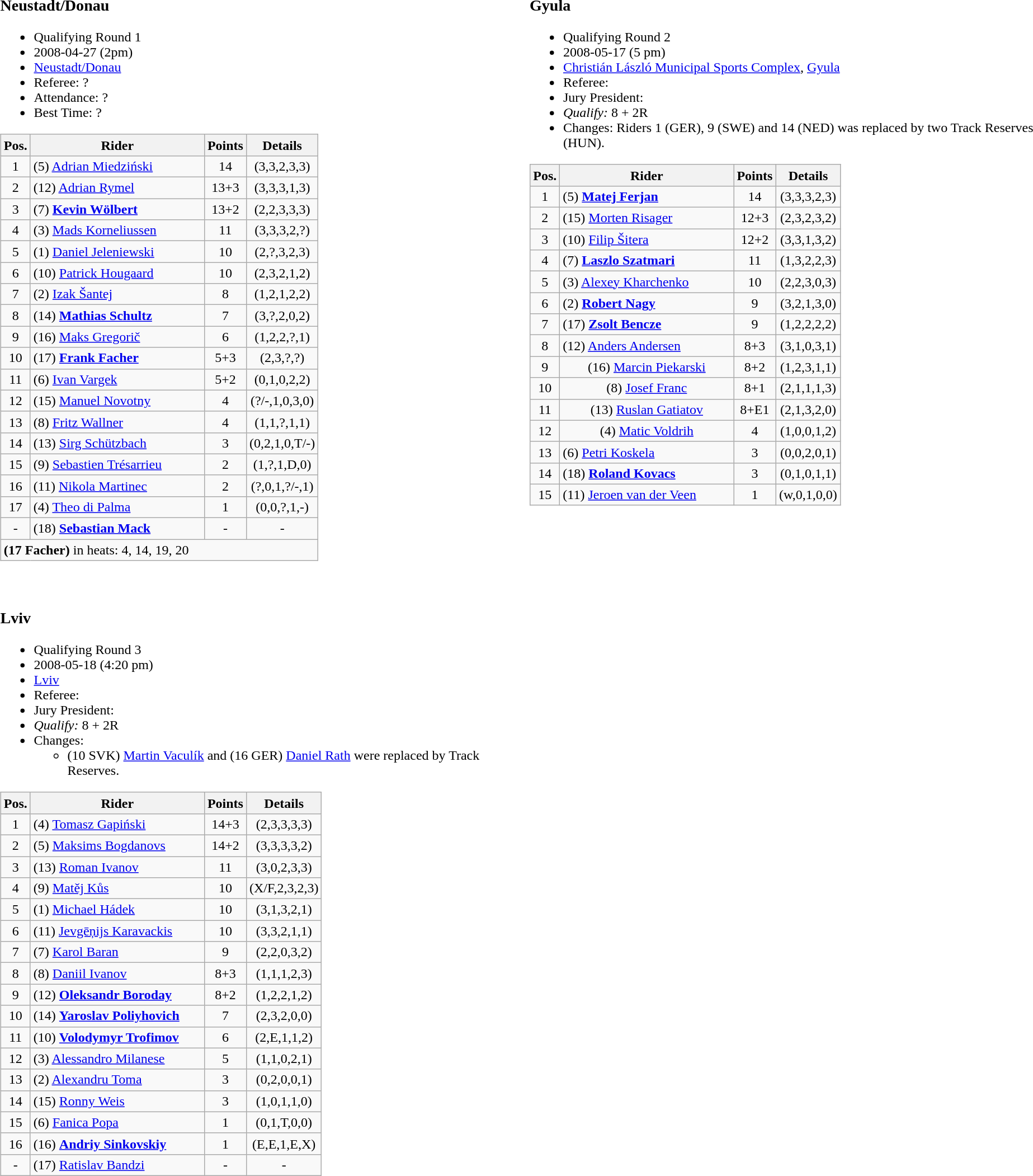<table width=100%>
<tr>
<td width=50% valign=top><br><h3>Neustadt/Donau</h3><ul><li>Qualifying Round 1</li><li>2008-04-27 (2pm)</li><li> <a href='#'>Neustadt/Donau</a></li><li>Referee: ?</li><li>Attendance: ?</li><li>Best Time: ?</li></ul><table class=wikitable>
<tr>
<th width=25px>Pos.</th>
<th width=200px>Rider</th>
<th width=40px>Points</th>
<th width=70px>Details</th>
</tr>
<tr align=center >
<td>1</td>
<td align=left> (5) <a href='#'>Adrian Miedziński</a></td>
<td>14</td>
<td>(3,3,2,3,3)</td>
</tr>
<tr align=center >
<td>2</td>
<td align=left> (12) <a href='#'>Adrian Rymel</a></td>
<td>13+3</td>
<td>(3,3,3,1,3)</td>
</tr>
<tr align=center >
<td>3</td>
<td align=left> (7) <strong><a href='#'>Kevin Wölbert</a></strong></td>
<td>13+2</td>
<td>(2,2,3,3,3)</td>
</tr>
<tr align=center >
<td>4</td>
<td align=left> (3) <a href='#'>Mads Korneliussen</a></td>
<td>11</td>
<td>(3,3,3,2,?)</td>
</tr>
<tr align=center >
<td>5</td>
<td align=left> (1) <a href='#'>Daniel Jeleniewski</a></td>
<td>10</td>
<td>(2,?,3,2,3)</td>
</tr>
<tr align=center >
<td>6</td>
<td align=left> (10) <a href='#'>Patrick Hougaard</a></td>
<td>10</td>
<td>(2,3,2,1,2)</td>
</tr>
<tr align=center >
<td>7</td>
<td align=left> (2) <a href='#'>Izak Šantej</a></td>
<td>8</td>
<td>(1,2,1,2,2)</td>
</tr>
<tr align=center>
<td>8</td>
<td align=left> (14) <strong><a href='#'>Mathias Schultz</a></strong></td>
<td>7</td>
<td>(3,?,2,0,2)</td>
</tr>
<tr align=center>
<td>9</td>
<td align=left > (16) <a href='#'>Maks Gregorič</a></td>
<td>6</td>
<td>(1,2,2,?,1)</td>
</tr>
<tr align=center >
<td>10</td>
<td align=left> (17) <strong><a href='#'>Frank Facher</a></strong></td>
<td>5+3</td>
<td>(2,3,?,?)</td>
</tr>
<tr align=center>
<td>11</td>
<td align=left > (6) <a href='#'>Ivan Vargek</a></td>
<td>5+2</td>
<td>(0,1,0,2,2)</td>
</tr>
<tr align=center>
<td>12</td>
<td align=left> (15) <a href='#'>Manuel Novotny</a></td>
<td>4</td>
<td>(?/-,1,0,3,0)</td>
</tr>
<tr align=center>
<td>13</td>
<td align=left> (8) <a href='#'>Fritz Wallner</a></td>
<td>4</td>
<td>(1,1,?,1,1)</td>
</tr>
<tr align=center>
<td>14</td>
<td align=left> (13) <a href='#'>Sirg Schützbach</a></td>
<td>3</td>
<td>(0,2,1,0,T/-)</td>
</tr>
<tr align=center>
<td>15</td>
<td align=left> (9) <a href='#'>Sebastien Trésarrieu</a></td>
<td>2</td>
<td>(1,?,1,D,0)</td>
</tr>
<tr align=center>
<td>16</td>
<td align=left> (11) <a href='#'>Nikola Martinec</a></td>
<td>2</td>
<td>(?,0,1,?/-,1)</td>
</tr>
<tr align=center>
<td>17</td>
<td align=left> (4) <a href='#'>Theo di Palma</a></td>
<td>1</td>
<td>(0,0,?,1,-)</td>
</tr>
<tr align=center>
<td>-</td>
<td align=left> (18) <strong><a href='#'>Sebastian Mack</a></strong></td>
<td>-</td>
<td>-</td>
</tr>
<tr>
<td colspan=4><strong>(17 Facher)</strong> in heats: 4, 14, 19, 20</td>
</tr>
</table>
</td>
<td width=50% valign=top><br><h3>Gyula</h3><ul><li>Qualifying Round 2</li><li>2008-05-17 (5 pm)</li><li> <a href='#'>Christián László Municipal Sports Complex</a>, <a href='#'>Gyula</a></li><li>Referee:</li><li>Jury President:</li><li><em>Qualify:</em> 8 + 2R</li><li>Changes: Riders 1 (GER), 9 (SWE) and 14 (NED) was replaced by two Track Reserves (HUN).</li></ul><table class=wikitable>
<tr>
<th width=25px>Pos.</th>
<th width=200px>Rider</th>
<th width=40px>Points</th>
<th width=70px>Details</th>
</tr>
<tr align=center >
<td>1</td>
<td align=left> (5) <strong><a href='#'>Matej Ferjan</a></strong></td>
<td>14</td>
<td>(3,3,3,2,3)</td>
</tr>
<tr align=center >
<td>2</td>
<td align=left> (15) <a href='#'>Morten Risager</a></td>
<td>12+3</td>
<td>(2,3,2,3,2)</td>
</tr>
<tr align=center >
<td>3</td>
<td align=left> (10) <a href='#'>Filip Šitera</a></td>
<td>12+2</td>
<td>(3,3,1,3,2)</td>
</tr>
<tr align=center>
<td>4</td>
<td align=left> (7) <strong><a href='#'>Laszlo Szatmari</a></strong></td>
<td>11</td>
<td>(1,3,2,2,3)</td>
</tr>
<tr align=center >
<td>5</td>
<td align=left> (3) <a href='#'>Alexey Kharchenko</a></td>
<td>10</td>
<td>(2,2,3,0,3)</td>
</tr>
<tr align=center >
<td>6</td>
<td align=left> (2) <strong><a href='#'>Robert Nagy</a></strong></td>
<td>9</td>
<td>(3,2,1,3,0)</td>
</tr>
<tr align=center>
<td>7</td>
<td align=left> (17) <strong><a href='#'>Zsolt Bencze</a></strong></td>
<td>9</td>
<td>(1,2,2,2,2)</td>
</tr>
<tr align=center >
<td>8</td>
<td align=left> (12) <a href='#'>Anders Andersen</a></td>
<td>8+3</td>
<td>(3,1,0,3,1)</td>
</tr>
<tr align=center >
<td>9</td>
<td> (16) <a href='#'>Marcin Piekarski</a></td>
<td>8+2</td>
<td>(1,2,3,1,1)</td>
</tr>
<tr align=center>
<td>10</td>
<td> (8) <a href='#'>Josef Franc</a></td>
<td>8+1</td>
<td>(2,1,1,1,3)</td>
</tr>
<tr align=center>
<td>11</td>
<td> (13) <a href='#'>Ruslan Gatiatov</a></td>
<td>8+E1</td>
<td>(2,1,3,2,0)</td>
</tr>
<tr align=center>
<td>12</td>
<td> (4) <a href='#'>Matic Voldrih</a></td>
<td>4</td>
<td>(1,0,0,1,2)</td>
</tr>
<tr align=center>
<td>13</td>
<td align=left> (6) <a href='#'>Petri Koskela</a></td>
<td>3</td>
<td>(0,0,2,0,1)</td>
</tr>
<tr align=center>
<td>14</td>
<td align=left> (18) <strong><a href='#'>Roland Kovacs</a></strong></td>
<td>3</td>
<td>(0,1,0,1,1)</td>
</tr>
<tr align=center>
<td>15</td>
<td align=left> (11) <a href='#'>Jeroen van der Veen</a></td>
<td>1</td>
<td>(w,0,1,0,0)</td>
</tr>
</table>
</td>
</tr>
<tr>
<td valign=top><br><h3>Lviv</h3><ul><li>Qualifying Round 3</li><li>2008-05-18 (4:20 pm)</li><li> <a href='#'>Lviv</a></li><li>Referee:</li><li>Jury President:</li><li><em>Qualify:</em> 8 + 2R</li><li>Changes:<ul><li>(10 SVK) <a href='#'>Martin Vaculík</a> and (16 GER) <a href='#'>Daniel Rath</a> were replaced by Track Reserves.</li></ul></li></ul><table class=wikitable>
<tr>
<th width=25px>Pos.</th>
<th width=200px>Rider</th>
<th width=40px>Points</th>
<th width=70px>Details</th>
</tr>
<tr align=center>
<td>1</td>
<td align=left> (4) <a href='#'>Tomasz Gapiński</a></td>
<td>14+3</td>
<td>(2,3,3,3,3)</td>
</tr>
<tr align=center >
<td>2</td>
<td align=left> (5) <a href='#'>Maksims Bogdanovs</a></td>
<td>14+2</td>
<td>(3,3,3,3,2)</td>
</tr>
<tr align=center >
<td>3</td>
<td align=left> (13) <a href='#'>Roman Ivanov</a></td>
<td>11</td>
<td>(3,0,2,3,3)</td>
</tr>
<tr align=center >
<td>4</td>
<td align=left> (9) <a href='#'>Matěj Kůs</a></td>
<td>10</td>
<td>(X/F,2,3,2,3)</td>
</tr>
<tr align=center >
<td>5</td>
<td align=left> (1) <a href='#'>Michael Hádek</a></td>
<td>10</td>
<td>(3,1,3,2,1)</td>
</tr>
<tr align=center >
<td>6</td>
<td align=left> (11) <a href='#'>Jevgēņijs Karavackis</a></td>
<td>10</td>
<td>(3,3,2,1,1)</td>
</tr>
<tr align=center >
<td>7</td>
<td align=left> (7) <a href='#'>Karol Baran</a></td>
<td>9</td>
<td>(2,2,0,3,2)</td>
</tr>
<tr align=center >
<td>8</td>
<td align=left> (8) <a href='#'>Daniil Ivanov</a></td>
<td>8+3</td>
<td>(1,1,1,2,3)</td>
</tr>
<tr align=center >
<td>9</td>
<td align=left> (12) <strong><a href='#'>Oleksandr Boroday</a></strong></td>
<td>8+2</td>
<td>(1,2,2,1,2)</td>
</tr>
<tr align=center >
<td>10</td>
<td align=left> (14) <strong><a href='#'>Yaroslav Poliyhovich</a></strong></td>
<td>7</td>
<td>(2,3,2,0,0)</td>
</tr>
<tr align=center>
<td>11</td>
<td align=left > (10) <strong><a href='#'>Volodymyr Trofimov</a></strong></td>
<td>6</td>
<td>(2,E,1,1,2)</td>
</tr>
<tr align=center>
<td>12</td>
<td align=left> (3) <a href='#'>Alessandro Milanese</a></td>
<td>5</td>
<td>(1,1,0,2,1)</td>
</tr>
<tr align=center>
<td>13</td>
<td align=left> (2) <a href='#'>Alexandru Toma</a></td>
<td>3</td>
<td>(0,2,0,0,1)</td>
</tr>
<tr align=center>
<td>14</td>
<td align=left> (15) <a href='#'>Ronny Weis</a></td>
<td>3</td>
<td>(1,0,1,1,0)</td>
</tr>
<tr align=center>
<td>15</td>
<td align=left> (6) <a href='#'>Fanica Popa</a></td>
<td>1</td>
<td>(0,1,T,0,0)</td>
</tr>
<tr align=center>
<td>16</td>
<td align=left> (16) <strong><a href='#'>Andriy Sinkovskiy</a></strong></td>
<td>1</td>
<td>(E,E,1,E,X)</td>
</tr>
<tr align=center>
<td>-</td>
<td align=left> (17) <a href='#'>Ratislav Bandzi</a></td>
<td>-</td>
<td>-</td>
</tr>
</table>
</td>
</tr>
</table>
